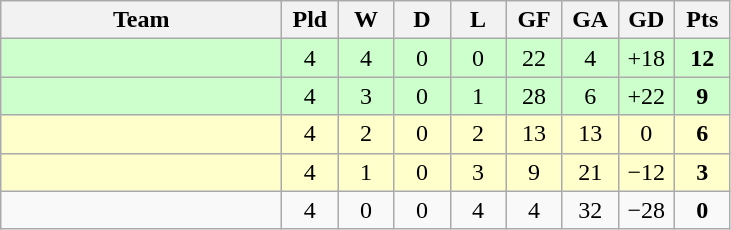<table class=wikitable style="text-align:center">
<tr>
<th width="180">Team</th>
<th width="30">Pld</th>
<th width="30">W</th>
<th width="30">D</th>
<th width="30">L</th>
<th width="30">GF</th>
<th width="30">GA</th>
<th width="30">GD</th>
<th width="30">Pts</th>
</tr>
<tr bgcolor=ccffcc>
<td align=left></td>
<td>4</td>
<td>4</td>
<td>0</td>
<td>0</td>
<td>22</td>
<td>4</td>
<td>+18</td>
<td><strong>12</strong></td>
</tr>
<tr bgcolor=ccffcc>
<td align=left></td>
<td>4</td>
<td>3</td>
<td>0</td>
<td>1</td>
<td>28</td>
<td>6</td>
<td>+22</td>
<td><strong>9</strong></td>
</tr>
<tr bgcolor="#ffffcc">
<td align=left></td>
<td>4</td>
<td>2</td>
<td>0</td>
<td>2</td>
<td>13</td>
<td>13</td>
<td>0</td>
<td><strong>6</strong></td>
</tr>
<tr bgcolor="#ffffcc">
<td align=left></td>
<td>4</td>
<td>1</td>
<td>0</td>
<td>3</td>
<td>9</td>
<td>21</td>
<td>−12</td>
<td><strong>3</strong></td>
</tr>
<tr>
<td align=left></td>
<td>4</td>
<td>0</td>
<td>0</td>
<td>4</td>
<td>4</td>
<td>32</td>
<td>−28</td>
<td><strong>0</strong></td>
</tr>
</table>
